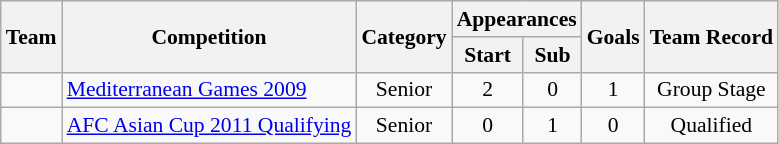<table class="wikitable" style="font-size:90%; text-align: center;">
<tr>
<th rowspan=2>Team</th>
<th rowspan=2>Competition</th>
<th rowspan=2>Category</th>
<th colspan=2>Appearances</th>
<th rowspan=2>Goals</th>
<th rowspan=2>Team Record</th>
</tr>
<tr>
<th>Start</th>
<th>Sub</th>
</tr>
<tr>
<td align="left"></td>
<td align="left"><a href='#'>Mediterranean Games 2009</a></td>
<td>Senior</td>
<td>2</td>
<td>0</td>
<td>1</td>
<td>Group Stage</td>
</tr>
<tr>
<td align="left"></td>
<td align="left"><a href='#'>AFC Asian Cup 2011 Qualifying</a></td>
<td>Senior</td>
<td>0</td>
<td>1</td>
<td>0</td>
<td>Qualified</td>
</tr>
</table>
